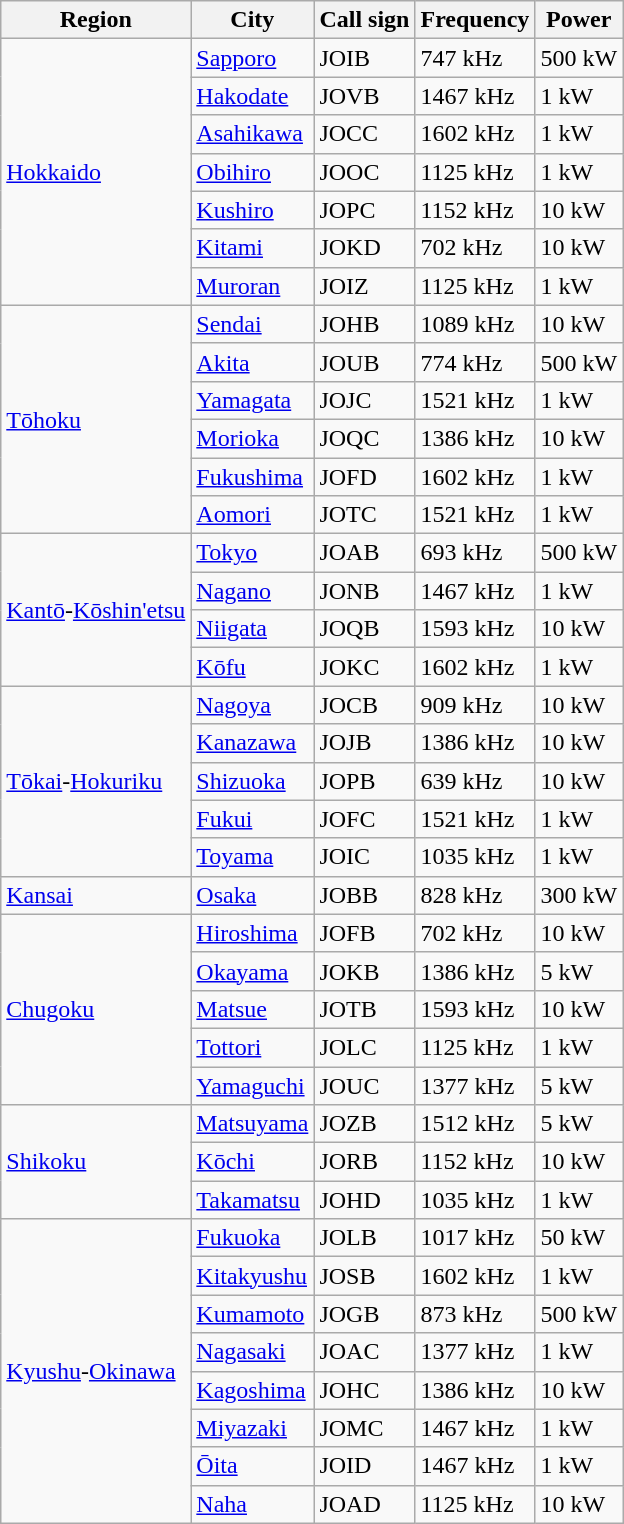<table class="wikitable">
<tr>
<th>Region</th>
<th>City</th>
<th>Call sign</th>
<th>Frequency</th>
<th>Power</th>
</tr>
<tr>
<td rowspan="7"><a href='#'>Hokkaido</a></td>
<td><a href='#'>Sapporo</a></td>
<td>JOIB</td>
<td>747 kHz</td>
<td>500 kW</td>
</tr>
<tr>
<td><a href='#'>Hakodate</a></td>
<td>JOVB</td>
<td>1467 kHz</td>
<td>1 kW</td>
</tr>
<tr>
<td><a href='#'>Asahikawa</a></td>
<td>JOCC</td>
<td>1602 kHz</td>
<td>1 kW</td>
</tr>
<tr>
<td><a href='#'>Obihiro</a></td>
<td>JOOC</td>
<td>1125 kHz</td>
<td>1 kW</td>
</tr>
<tr>
<td><a href='#'>Kushiro</a></td>
<td>JOPC</td>
<td>1152 kHz</td>
<td>10 kW</td>
</tr>
<tr>
<td><a href='#'>Kitami</a></td>
<td>JOKD</td>
<td>702 kHz</td>
<td>10 kW</td>
</tr>
<tr>
<td><a href='#'>Muroran</a></td>
<td>JOIZ</td>
<td>1125 kHz</td>
<td>1 kW</td>
</tr>
<tr>
<td rowspan="6"><a href='#'>Tōhoku</a></td>
<td><a href='#'>Sendai</a></td>
<td>JOHB</td>
<td>1089 kHz</td>
<td>10 kW</td>
</tr>
<tr>
<td><a href='#'>Akita</a></td>
<td>JOUB</td>
<td>774 kHz</td>
<td>500 kW</td>
</tr>
<tr>
<td><a href='#'>Yamagata</a></td>
<td>JOJC</td>
<td>1521 kHz</td>
<td>1 kW</td>
</tr>
<tr>
<td><a href='#'>Morioka</a></td>
<td>JOQC</td>
<td>1386 kHz</td>
<td>10 kW</td>
</tr>
<tr>
<td><a href='#'>Fukushima</a></td>
<td>JOFD</td>
<td>1602 kHz</td>
<td>1 kW</td>
</tr>
<tr>
<td><a href='#'>Aomori</a></td>
<td>JOTC</td>
<td>1521 kHz</td>
<td>1 kW</td>
</tr>
<tr>
<td rowspan="4"><a href='#'>Kantō</a>-<a href='#'>Kōshin'etsu</a></td>
<td><a href='#'>Tokyo</a></td>
<td>JOAB</td>
<td>693 kHz</td>
<td>500 kW</td>
</tr>
<tr>
<td><a href='#'>Nagano</a></td>
<td>JONB</td>
<td>1467 kHz</td>
<td>1 kW</td>
</tr>
<tr>
<td><a href='#'>Niigata</a></td>
<td>JOQB</td>
<td>1593 kHz</td>
<td>10 kW</td>
</tr>
<tr>
<td><a href='#'>Kōfu</a></td>
<td>JOKC</td>
<td>1602 kHz</td>
<td>1 kW</td>
</tr>
<tr>
<td rowspan="5"><a href='#'>Tōkai</a>-<a href='#'>Hokuriku</a></td>
<td><a href='#'>Nagoya</a></td>
<td>JOCB</td>
<td>909 kHz</td>
<td>10 kW</td>
</tr>
<tr>
<td><a href='#'>Kanazawa</a></td>
<td>JOJB</td>
<td>1386 kHz</td>
<td>10 kW</td>
</tr>
<tr>
<td><a href='#'>Shizuoka</a></td>
<td>JOPB</td>
<td>639 kHz</td>
<td>10 kW</td>
</tr>
<tr>
<td><a href='#'>Fukui</a></td>
<td>JOFC</td>
<td>1521 kHz</td>
<td>1 kW</td>
</tr>
<tr>
<td><a href='#'>Toyama</a></td>
<td>JOIC</td>
<td>1035 kHz</td>
<td>1 kW</td>
</tr>
<tr>
<td><a href='#'>Kansai</a></td>
<td><a href='#'>Osaka</a></td>
<td>JOBB</td>
<td>828 kHz</td>
<td>300 kW</td>
</tr>
<tr>
<td rowspan="5"><a href='#'>Chugoku</a></td>
<td><a href='#'>Hiroshima</a></td>
<td>JOFB</td>
<td>702 kHz</td>
<td>10 kW</td>
</tr>
<tr>
<td><a href='#'>Okayama</a></td>
<td>JOKB</td>
<td>1386 kHz</td>
<td>5 kW</td>
</tr>
<tr>
<td><a href='#'>Matsue</a></td>
<td>JOTB</td>
<td>1593 kHz</td>
<td>10 kW</td>
</tr>
<tr>
<td><a href='#'>Tottori</a></td>
<td>JOLC</td>
<td>1125 kHz</td>
<td>1 kW</td>
</tr>
<tr>
<td><a href='#'>Yamaguchi</a></td>
<td>JOUC</td>
<td>1377 kHz</td>
<td>5 kW</td>
</tr>
<tr>
<td rowspan="3"><a href='#'>Shikoku</a></td>
<td><a href='#'>Matsuyama</a></td>
<td>JOZB</td>
<td>1512 kHz</td>
<td>5 kW</td>
</tr>
<tr>
<td><a href='#'>Kōchi</a></td>
<td>JORB</td>
<td>1152 kHz</td>
<td>10 kW</td>
</tr>
<tr>
<td><a href='#'>Takamatsu</a></td>
<td>JOHD</td>
<td>1035 kHz</td>
<td>1 kW</td>
</tr>
<tr>
<td rowspan="8"><a href='#'>Kyushu</a>-<a href='#'>Okinawa</a></td>
<td><a href='#'>Fukuoka</a></td>
<td>JOLB</td>
<td>1017 kHz</td>
<td>50 kW</td>
</tr>
<tr>
<td><a href='#'>Kitakyushu</a></td>
<td>JOSB</td>
<td>1602 kHz</td>
<td>1 kW</td>
</tr>
<tr>
<td><a href='#'>Kumamoto</a></td>
<td>JOGB</td>
<td>873 kHz</td>
<td>500 kW</td>
</tr>
<tr>
<td><a href='#'>Nagasaki</a></td>
<td>JOAC</td>
<td>1377 kHz</td>
<td>1 kW</td>
</tr>
<tr>
<td><a href='#'>Kagoshima</a></td>
<td>JOHC</td>
<td>1386 kHz</td>
<td>10 kW</td>
</tr>
<tr>
<td><a href='#'>Miyazaki</a></td>
<td>JOMC</td>
<td>1467 kHz</td>
<td>1 kW</td>
</tr>
<tr>
<td><a href='#'>Ōita</a></td>
<td>JOID</td>
<td>1467 kHz</td>
<td>1 kW</td>
</tr>
<tr>
<td><a href='#'>Naha</a></td>
<td>JOAD</td>
<td>1125 kHz</td>
<td>10 kW</td>
</tr>
</table>
